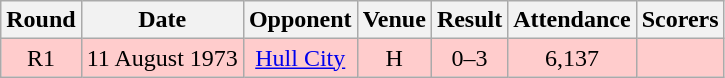<table class="wikitable" style="font-size:100%; text-align:center">
<tr>
<th>Round</th>
<th>Date</th>
<th>Opponent</th>
<th>Venue</th>
<th>Result</th>
<th>Attendance</th>
<th>Scorers</th>
</tr>
<tr style="background-color: #FFCCCC;">
<td>R1</td>
<td>11 August 1973</td>
<td><a href='#'>Hull City</a></td>
<td>H</td>
<td>0–3</td>
<td>6,137</td>
<td></td>
</tr>
</table>
